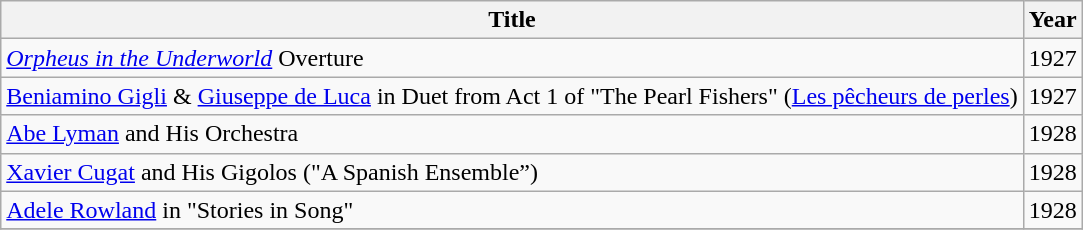<table class="wikitable">
<tr>
<th>Title</th>
<th>Year</th>
</tr>
<tr>
<td><em><a href='#'>Orpheus in the Underworld</a></em> Overture</td>
<td>1927</td>
</tr>
<tr>
<td><a href='#'>Beniamino Gigli</a> & <a href='#'>Giuseppe de Luca</a> in Duet from Act 1 of "The Pearl Fishers" (<a href='#'>Les pêcheurs de perles</a>)</td>
<td>1927</td>
</tr>
<tr>
<td><a href='#'>Abe Lyman</a> and His Orchestra</td>
<td>1928</td>
</tr>
<tr>
<td><a href='#'>Xavier Cugat</a> and His Gigolos ("A Spanish Ensemble”)</td>
<td>1928</td>
</tr>
<tr>
<td><a href='#'>Adele Rowland</a> in "Stories in Song"</td>
<td>1928</td>
</tr>
<tr>
</tr>
</table>
